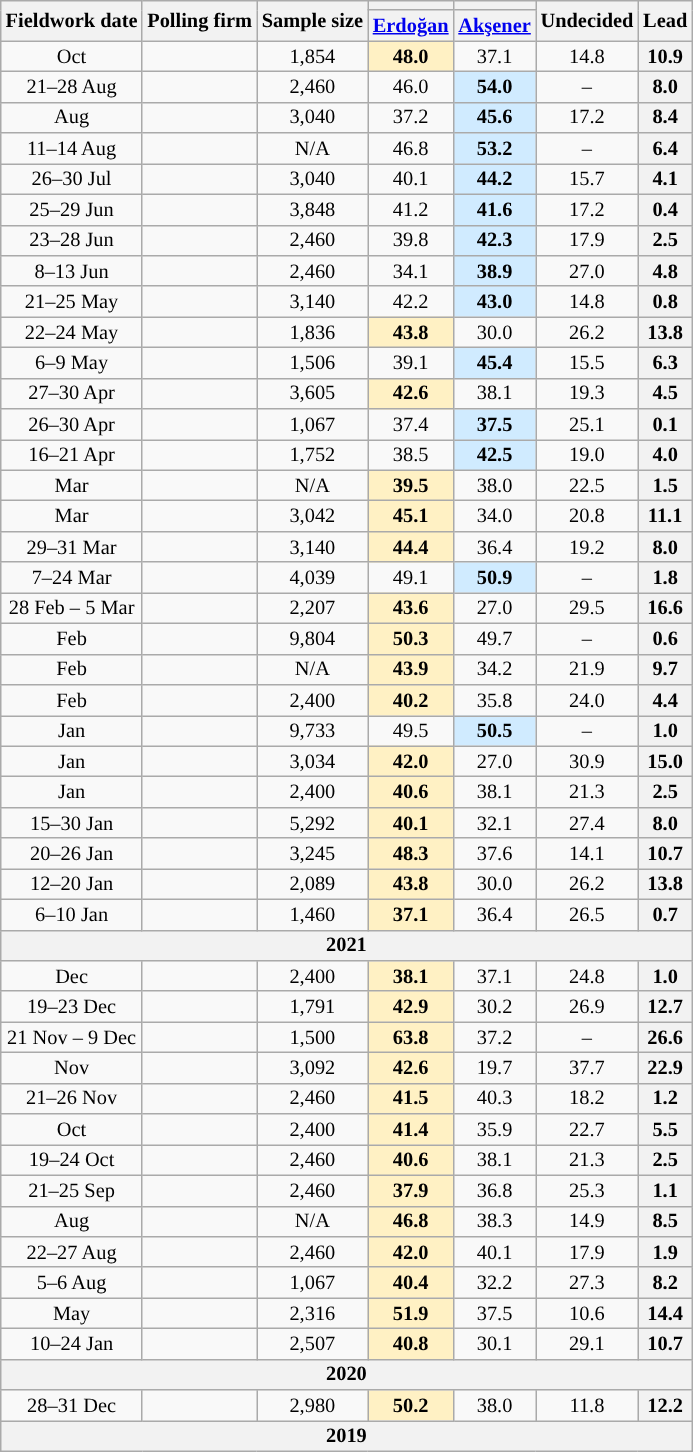<table class="wikitable mw-datatable mw-collapsible mw-collapsed" style="text-align:center; font-size:85%; line-height:14px;">
<tr>
<th rowspan="2">Fieldwork date</th>
<th rowspan="2">Polling firm</th>
<th rowspan="2">Sample size</th>
<th style="background:"></th>
<th style="background:"></th>
<th rowspan="2">Undecided</th>
<th rowspan="2">Lead</th>
</tr>
<tr>
<th><a href='#'>Erdoğan</a><br></th>
<th><a href='#'>Akşener</a><br></th>
</tr>
<tr>
<td>Oct</td>
<td></td>
<td>1,854</td>
<td style="background:#FFF1C4"><strong>48.0</strong></td>
<td>37.1</td>
<td>14.8</td>
<th style="background:">10.9</th>
</tr>
<tr>
<td>21–28 Aug</td>
<td></td>
<td>2,460</td>
<td>46.0</td>
<td style="background:#D0EBFF"><strong>54.0</strong></td>
<td>–</td>
<th style="background:">8.0</th>
</tr>
<tr>
<td>Aug</td>
<td></td>
<td>3,040</td>
<td>37.2</td>
<td style="background:#D0EBFF"><strong>45.6</strong></td>
<td>17.2</td>
<th style="background:">8.4</th>
</tr>
<tr>
<td>11–14 Aug</td>
<td></td>
<td>N/A</td>
<td>46.8</td>
<td style="background:#D0EBFF"><strong>53.2</strong></td>
<td>–</td>
<th style="background:">6.4</th>
</tr>
<tr>
<td>26–30 Jul</td>
<td></td>
<td>3,040</td>
<td>40.1</td>
<td style="background:#D0EBFF"><strong>44.2</strong></td>
<td>15.7</td>
<th style="background:">4.1</th>
</tr>
<tr>
<td>25–29 Jun</td>
<td></td>
<td>3,848</td>
<td>41.2</td>
<td style="background:#D0EBFF"><strong>41.6</strong></td>
<td>17.2</td>
<th style="background:">0.4</th>
</tr>
<tr>
<td>23–28 Jun</td>
<td></td>
<td>2,460</td>
<td>39.8</td>
<td style="background:#D0EBFF"><strong>42.3</strong></td>
<td>17.9</td>
<th style="background:">2.5</th>
</tr>
<tr>
<td>8–13 Jun</td>
<td></td>
<td>2,460</td>
<td>34.1</td>
<td style="background:#D0EBFF"><strong>38.9</strong></td>
<td>27.0</td>
<th style="background:">4.8</th>
</tr>
<tr>
<td>21–25 May</td>
<td></td>
<td>3,140</td>
<td>42.2</td>
<td style="background:#D0EBFF"><strong>43.0</strong></td>
<td>14.8</td>
<th style="background:">0.8</th>
</tr>
<tr>
<td>22–24 May</td>
<td></td>
<td>1,836</td>
<td style="background:#FFF1C4"><strong>43.8</strong></td>
<td>30.0</td>
<td>26.2</td>
<th style="background:">13.8</th>
</tr>
<tr>
<td>6–9 May</td>
<td></td>
<td>1,506</td>
<td>39.1</td>
<td style="background:#D0EBFF"><strong>45.4</strong></td>
<td>15.5</td>
<th style="background:">6.3</th>
</tr>
<tr>
<td>27–30 Apr</td>
<td></td>
<td>3,605</td>
<td style="background:#FFF1C4"><strong>42.6</strong></td>
<td>38.1</td>
<td>19.3</td>
<th style="background:">4.5</th>
</tr>
<tr>
<td>26–30 Apr</td>
<td></td>
<td>1,067</td>
<td>37.4</td>
<td style="background:#D0EBFF"><strong>37.5</strong></td>
<td>25.1</td>
<th style="background:">0.1</th>
</tr>
<tr>
<td>16–21 Apr</td>
<td></td>
<td>1,752</td>
<td>38.5</td>
<td style="background:#D0EBFF"><strong>42.5</strong></td>
<td>19.0</td>
<th style="background:">4.0</th>
</tr>
<tr>
<td>Mar</td>
<td></td>
<td>N/A</td>
<td style="background:#FFF1C4"><strong>39.5</strong></td>
<td>38.0</td>
<td>22.5</td>
<th style="background:">1.5</th>
</tr>
<tr>
<td>Mar</td>
<td></td>
<td>3,042</td>
<td style="background:#FFF1C4"><strong>45.1</strong></td>
<td>34.0</td>
<td>20.8</td>
<th style="background:">11.1</th>
</tr>
<tr>
<td>29–31 Mar</td>
<td></td>
<td>3,140</td>
<td style="background:#FFF1C4"><strong>44.4</strong></td>
<td>36.4</td>
<td>19.2</td>
<th style="background:">8.0</th>
</tr>
<tr>
<td>7–24 Mar</td>
<td></td>
<td>4,039</td>
<td>49.1</td>
<td style="background:#D0EBFF"><strong>50.9</strong></td>
<td>–</td>
<th style="background:">1.8</th>
</tr>
<tr>
<td>28 Feb – 5 Mar</td>
<td></td>
<td>2,207</td>
<td style="background:#FFF1C4"><strong>43.6</strong></td>
<td>27.0</td>
<td>29.5</td>
<th style="background:">16.6</th>
</tr>
<tr>
<td>Feb</td>
<td></td>
<td>9,804</td>
<td style="background:#FFF1C4"><strong>50.3</strong></td>
<td>49.7</td>
<td>–</td>
<th style="background:">0.6</th>
</tr>
<tr>
<td>Feb</td>
<td></td>
<td>N/A</td>
<td style="background:#FFF1C4"><strong>43.9</strong></td>
<td>34.2</td>
<td>21.9</td>
<th style="background:">9.7</th>
</tr>
<tr>
<td>Feb</td>
<td></td>
<td>2,400</td>
<td style="background:#FFF1C4"><strong>40.2</strong></td>
<td>35.8</td>
<td>24.0</td>
<th style="background:">4.4</th>
</tr>
<tr>
<td>Jan</td>
<td></td>
<td>9,733</td>
<td>49.5</td>
<td style="background:#D0EBFF"><strong>50.5</strong></td>
<td>–</td>
<th style="background:">1.0</th>
</tr>
<tr>
<td>Jan</td>
<td></td>
<td>3,034</td>
<td style="background:#FFF1C4"><strong>42.0</strong></td>
<td>27.0</td>
<td>30.9</td>
<th style="background:">15.0</th>
</tr>
<tr>
<td>Jan</td>
<td></td>
<td>2,400</td>
<td style="background:#FFF1C4"><strong>40.6</strong></td>
<td>38.1</td>
<td>21.3</td>
<th style="background:">2.5</th>
</tr>
<tr>
<td>15–30 Jan</td>
<td></td>
<td>5,292</td>
<td style="background:#FFF1C4"><strong>40.1</strong></td>
<td>32.1</td>
<td>27.4</td>
<th style="background:">8.0</th>
</tr>
<tr>
<td>20–26 Jan</td>
<td></td>
<td>3,245</td>
<td style="background:#FFF1C4"><strong>48.3</strong></td>
<td>37.6</td>
<td>14.1</td>
<th style="background:">10.7</th>
</tr>
<tr>
<td>12–20 Jan</td>
<td></td>
<td>2,089</td>
<td style="background:#FFF1C4"><strong>43.8</strong></td>
<td>30.0</td>
<td>26.2</td>
<th style="background:">13.8</th>
</tr>
<tr>
<td>6–10 Jan</td>
<td></td>
<td>1,460</td>
<td style="background:#FFF1C4"><strong>37.1</strong></td>
<td>36.4</td>
<td>26.5</td>
<th style="background:">0.7</th>
</tr>
<tr>
<th colspan=7>2021</th>
</tr>
<tr>
<td>Dec</td>
<td></td>
<td>2,400</td>
<td style="background:#FFF1C4"><strong>38.1</strong></td>
<td>37.1</td>
<td>24.8</td>
<th style="background:">1.0</th>
</tr>
<tr>
<td>19–23 Dec</td>
<td></td>
<td>1,791</td>
<td style="background:#FFF1C4"><strong>42.9</strong></td>
<td>30.2</td>
<td>26.9</td>
<th style="background:">12.7</th>
</tr>
<tr>
<td>21 Nov – 9 Dec</td>
<td></td>
<td>1,500</td>
<td style="background:#FFF1C4"><strong>63.8</strong></td>
<td>37.2</td>
<td>–</td>
<th style="background:">26.6</th>
</tr>
<tr>
<td>Nov</td>
<td></td>
<td>3,092</td>
<td style="background:#FFF1C4"><strong>42.6</strong></td>
<td>19.7</td>
<td>37.7</td>
<th style="background:">22.9</th>
</tr>
<tr>
<td>21–26 Nov</td>
<td></td>
<td>2,460</td>
<td style="background:#FFF1C4"><strong>41.5</strong></td>
<td>40.3</td>
<td>18.2</td>
<th style="background:">1.2</th>
</tr>
<tr>
<td>Oct</td>
<td></td>
<td>2,400</td>
<td style="background:#FFF1C4"><strong>41.4</strong></td>
<td>35.9</td>
<td>22.7</td>
<th style="background:">5.5</th>
</tr>
<tr>
<td>19–24 Oct</td>
<td></td>
<td>2,460</td>
<td style="background:#FFF1C4"><strong>40.6</strong></td>
<td>38.1</td>
<td>21.3</td>
<th style="background:">2.5</th>
</tr>
<tr>
<td>21–25 Sep</td>
<td></td>
<td>2,460</td>
<td style="background:#FFF1C4"><strong>37.9</strong></td>
<td>36.8</td>
<td>25.3</td>
<th style="background:">1.1</th>
</tr>
<tr>
<td>Aug</td>
<td></td>
<td>N/A</td>
<td style="background:#FFF1C4"><strong>46.8</strong></td>
<td>38.3</td>
<td>14.9</td>
<th style="background:">8.5</th>
</tr>
<tr>
<td>22–27 Aug</td>
<td></td>
<td>2,460</td>
<td style="background:#FFF1C4"><strong>42.0</strong></td>
<td>40.1</td>
<td>17.9</td>
<th style="background:">1.9</th>
</tr>
<tr>
<td>5–6 Aug</td>
<td></td>
<td>1,067</td>
<td style="background:#FFF1C4"><strong>40.4</strong></td>
<td>32.2</td>
<td>27.3</td>
<th style="background:">8.2</th>
</tr>
<tr>
<td>May</td>
<td></td>
<td>2,316</td>
<td style="background:#FFF1C4"><strong>51.9</strong></td>
<td>37.5</td>
<td>10.6</td>
<th style="background:">14.4</th>
</tr>
<tr>
<td>10–24 Jan</td>
<td></td>
<td>2,507</td>
<td style="background:#FFF1C4"><strong>40.8</strong></td>
<td>30.1</td>
<td>29.1</td>
<th style="background:">10.7</th>
</tr>
<tr>
<th colspan=7>2020</th>
</tr>
<tr>
<td>28–31 Dec</td>
<td></td>
<td>2,980</td>
<td style="background:#FFF1C4"><strong>50.2</strong></td>
<td>38.0</td>
<td>11.8</td>
<th style="background:">12.2</th>
</tr>
<tr>
<th colspan=7>2019</th>
</tr>
</table>
